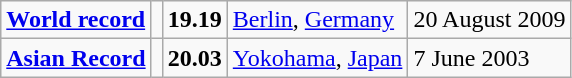<table class="wikitable">
<tr>
<td><strong><a href='#'>World record</a></strong></td>
<td></td>
<td><strong>19.19</strong></td>
<td><a href='#'>Berlin</a>, <a href='#'>Germany</a></td>
<td>20 August 2009</td>
</tr>
<tr>
<td><strong><a href='#'>Asian Record</a></strong></td>
<td></td>
<td><strong>20.03</strong></td>
<td><a href='#'>Yokohama</a>, <a href='#'>Japan</a></td>
<td>7 June 2003</td>
</tr>
</table>
